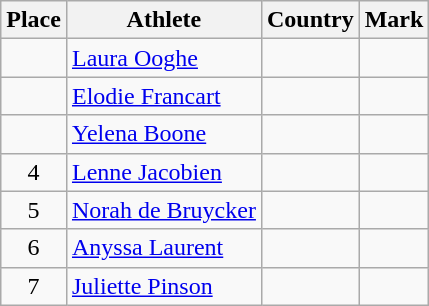<table class="wikitable">
<tr>
<th>Place</th>
<th>Athlete</th>
<th>Country</th>
<th>Mark</th>
</tr>
<tr>
<td align=center></td>
<td><a href='#'>Laura Ooghe</a></td>
<td></td>
<td> </td>
</tr>
<tr>
<td align=center></td>
<td><a href='#'>Elodie Francart</a></td>
<td></td>
<td> </td>
</tr>
<tr>
<td align=center></td>
<td><a href='#'>Yelena Boone</a></td>
<td></td>
<td> </td>
</tr>
<tr>
<td align=center>4</td>
<td><a href='#'>Lenne Jacobien</a></td>
<td></td>
<td> </td>
</tr>
<tr>
<td align=center>5</td>
<td><a href='#'>Norah de Bruycker</a></td>
<td></td>
<td> </td>
</tr>
<tr>
<td align=center>6</td>
<td><a href='#'>Anyssa Laurent</a></td>
<td></td>
<td> </td>
</tr>
<tr>
<td align=center>7</td>
<td><a href='#'>Juliette Pinson</a></td>
<td></td>
<td> </td>
</tr>
</table>
